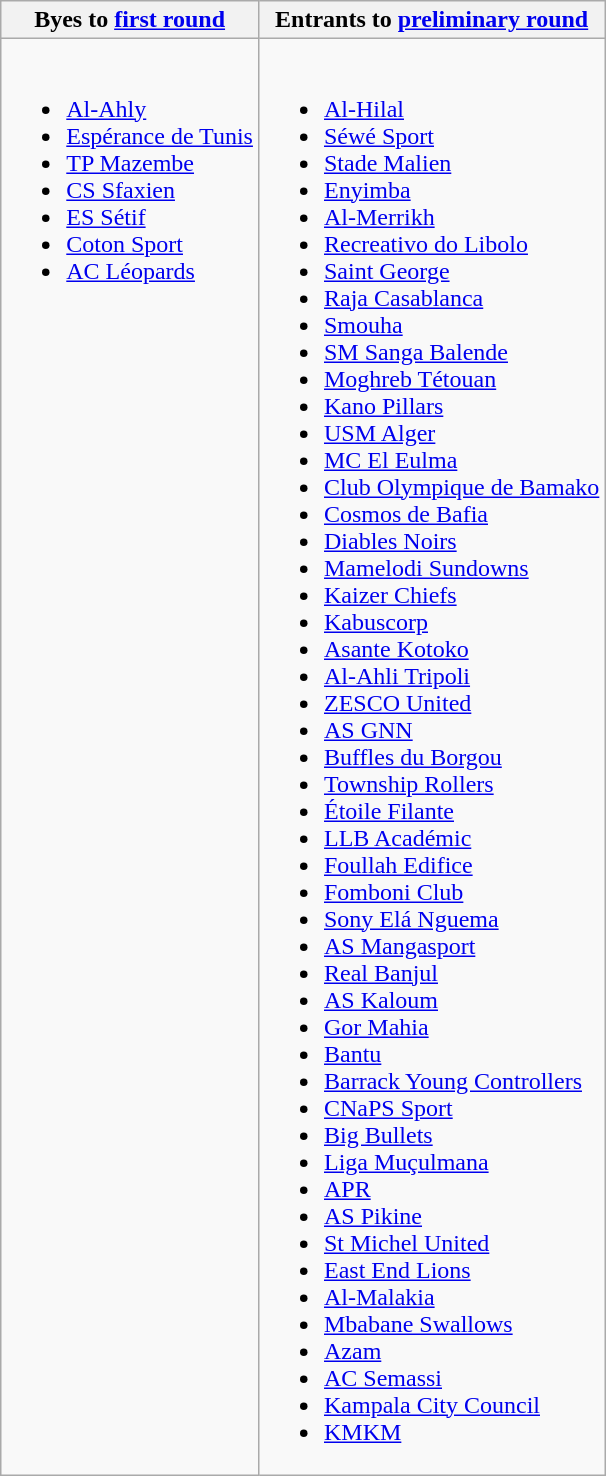<table class="wikitable">
<tr>
<th>Byes to <a href='#'>first round</a></th>
<th>Entrants to <a href='#'>preliminary round</a></th>
</tr>
<tr>
<td valign=top><br><ul><li> <a href='#'>Al-Ahly</a> </li><li> <a href='#'>Espérance de Tunis</a> </li><li> <a href='#'>TP Mazembe</a> </li><li> <a href='#'>CS Sfaxien</a> </li><li> <a href='#'>ES Sétif</a> </li><li> <a href='#'>Coton Sport</a> </li><li> <a href='#'>AC Léopards</a> </li></ul></td>
<td valign=top><br><ul><li> <a href='#'>Al-Hilal</a> </li><li> <a href='#'>Séwé Sport</a> </li><li> <a href='#'>Stade Malien</a> </li><li> <a href='#'>Enyimba</a> </li><li> <a href='#'>Al-Merrikh</a> </li><li> <a href='#'>Recreativo do Libolo</a> </li><li> <a href='#'>Saint George</a> </li><li> <a href='#'>Raja Casablanca</a> </li><li> <a href='#'>Smouha</a></li><li> <a href='#'>SM Sanga Balende</a></li><li> <a href='#'>Moghreb Tétouan</a></li><li> <a href='#'>Kano Pillars</a></li><li> <a href='#'>USM Alger</a></li><li> <a href='#'>MC El Eulma</a></li><li> <a href='#'>Club Olympique de Bamako</a></li><li> <a href='#'>Cosmos de Bafia</a></li><li> <a href='#'>Diables Noirs</a></li><li> <a href='#'>Mamelodi Sundowns</a></li><li> <a href='#'>Kaizer Chiefs</a></li><li> <a href='#'>Kabuscorp</a></li><li> <a href='#'>Asante Kotoko</a></li><li> <a href='#'>Al-Ahli Tripoli</a></li><li> <a href='#'>ZESCO United</a></li><li> <a href='#'>AS GNN</a></li><li> <a href='#'>Buffles du Borgou</a></li><li> <a href='#'>Township Rollers</a></li><li> <a href='#'>Étoile Filante</a></li><li> <a href='#'>LLB Académic</a></li><li> <a href='#'>Foullah Edifice</a></li><li> <a href='#'>Fomboni Club</a></li><li> <a href='#'>Sony Elá Nguema</a></li><li> <a href='#'>AS Mangasport</a></li><li> <a href='#'>Real Banjul</a></li><li> <a href='#'>AS Kaloum</a></li><li> <a href='#'>Gor Mahia</a></li><li> <a href='#'>Bantu</a></li><li> <a href='#'>Barrack Young Controllers</a></li><li> <a href='#'>CNaPS Sport</a></li><li> <a href='#'>Big Bullets</a></li><li> <a href='#'>Liga Muçulmana</a></li><li> <a href='#'>APR</a></li><li> <a href='#'>AS Pikine</a></li><li> <a href='#'>St Michel United</a></li><li> <a href='#'>East End Lions</a></li><li> <a href='#'>Al-Malakia</a></li><li> <a href='#'>Mbabane Swallows</a></li><li> <a href='#'>Azam</a></li><li> <a href='#'>AC Semassi</a></li><li> <a href='#'>Kampala City Council</a></li><li> <a href='#'>KMKM</a></li></ul></td>
</tr>
</table>
